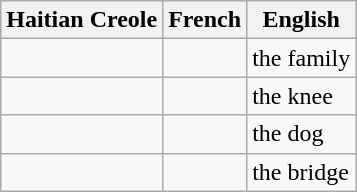<table class="wikitable">
<tr>
<th scope="col">Haitian Creole</th>
<th scope="col">French</th>
<th scope="col">English</th>
</tr>
<tr>
<td></td>
<td></td>
<td>the family</td>
</tr>
<tr>
<td></td>
<td></td>
<td>the knee</td>
</tr>
<tr>
<td></td>
<td></td>
<td>the dog</td>
</tr>
<tr>
<td></td>
<td></td>
<td>the bridge</td>
</tr>
</table>
